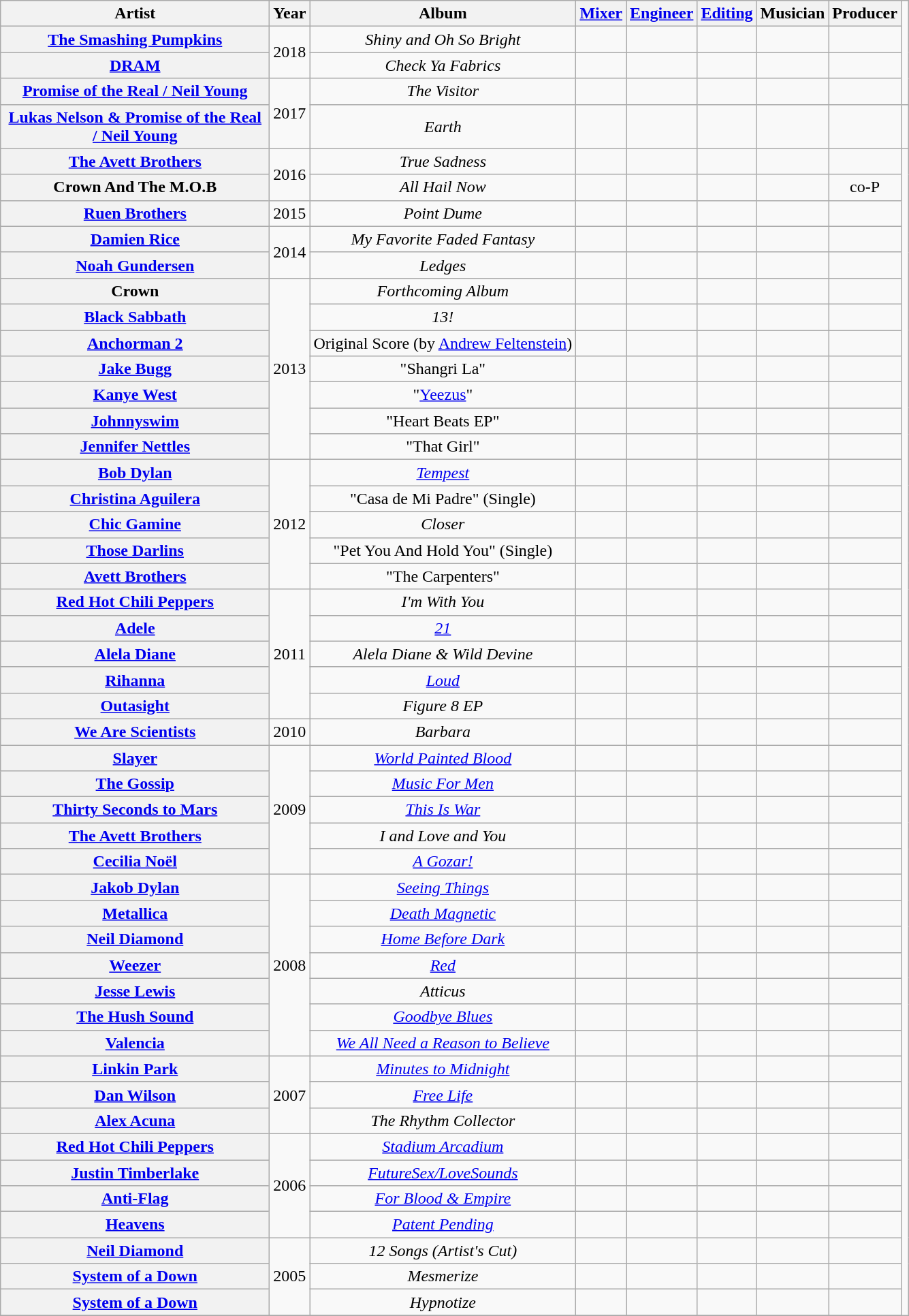<table class="wikitable plainrowheaders" style="text-align:center;">
<tr>
<th scope="col" style="width:16em;">Artist</th>
<th scope="col">Year</th>
<th scope="col">Album</th>
<th scope="col"><a href='#'>Mixer</a></th>
<th scope="col"><a href='#'>Engineer</a></th>
<th scope="col"><a href='#'>Editing</a></th>
<th scope="col">Musician</th>
<th scope="col">Producer</th>
</tr>
<tr>
<th scope="row"><a href='#'>The Smashing Pumpkins</a></th>
<td rowspan="2">2018</td>
<td><em>Shiny and Oh So Bright</em></td>
<td></td>
<td></td>
<td></td>
<td></td>
<td></td>
</tr>
<tr>
<th scope="row"><a href='#'>DRAM</a></th>
<td><em>Check Ya Fabrics</em></td>
<td></td>
<td></td>
<td></td>
<td></td>
<td></td>
</tr>
<tr>
<th scope="row"><a href='#'>Promise of the Real / Neil Young</a></th>
<td rowspan="2">2017</td>
<td><em>The Visitor</em></td>
<td></td>
<td></td>
<td></td>
<td></td>
<td></td>
</tr>
<tr>
<th scope="row"><a href='#'>Lukas Nelson & Promise of the Real / Neil Young</a></th>
<td><em>Earth</em></td>
<td></td>
<td></td>
<td></td>
<td></td>
<td></td>
<td></td>
</tr>
<tr>
<th scope="row"><a href='#'>The Avett Brothers</a></th>
<td rowspan="2">2016</td>
<td><em>True Sadness</em></td>
<td></td>
<td></td>
<td></td>
<td></td>
<td></td>
</tr>
<tr>
<th scope="row">Crown And The M.O.B</th>
<td><em>All Hail Now</em></td>
<td></td>
<td></td>
<td></td>
<td></td>
<td>co-P</td>
</tr>
<tr>
<th scope="row"><a href='#'>Ruen Brothers</a></th>
<td rowspan="1">2015</td>
<td><em>Point Dume</em></td>
<td></td>
<td></td>
<td></td>
<td></td>
<td></td>
</tr>
<tr>
<th scope="row"><a href='#'>Damien Rice</a></th>
<td rowspan="2">2014</td>
<td><em>My Favorite Faded Fantasy</em></td>
<td></td>
<td></td>
<td></td>
<td></td>
<td></td>
</tr>
<tr>
<th scope="row"><a href='#'>Noah Gundersen</a></th>
<td><em>Ledges</em></td>
<td></td>
<td></td>
<td></td>
<td></td>
<td></td>
</tr>
<tr>
<th scope="row">Crown</th>
<td rowspan="7">2013</td>
<td><em>Forthcoming Album</em></td>
<td></td>
<td></td>
<td></td>
<td></td>
<td></td>
</tr>
<tr>
<th scope="row"><a href='#'>Black Sabbath</a></th>
<td><em>13!</em></td>
<td></td>
<td></td>
<td></td>
<td></td>
<td></td>
</tr>
<tr>
<th scope="row"><a href='#'>Anchorman 2</a></th>
<td>Original Score (by <a href='#'>Andrew Feltenstein</a>)</td>
<td></td>
<td></td>
<td></td>
<td></td>
<td></td>
</tr>
<tr>
<th scope="row"><a href='#'>Jake Bugg</a></th>
<td>"Shangri La"</td>
<td></td>
<td></td>
<td></td>
<td></td>
<td></td>
</tr>
<tr>
<th scope="row"><a href='#'>Kanye West</a></th>
<td>"<a href='#'>Yeezus</a>"</td>
<td></td>
<td></td>
<td></td>
<td></td>
<td></td>
</tr>
<tr>
<th scope="row"><a href='#'>Johnnyswim</a></th>
<td>"Heart Beats EP"</td>
<td></td>
<td></td>
<td></td>
<td></td>
<td></td>
</tr>
<tr>
<th scope="row"><a href='#'>Jennifer Nettles</a></th>
<td>"That Girl"</td>
<td></td>
<td></td>
<td></td>
<td></td>
<td></td>
</tr>
<tr>
<th scope="row"><a href='#'>Bob Dylan</a></th>
<td rowspan="5">2012</td>
<td><em><a href='#'>Tempest</a></em></td>
<td></td>
<td></td>
<td></td>
<td></td>
<td></td>
</tr>
<tr>
<th scope="row"><a href='#'>Christina Aguilera</a></th>
<td>"Casa de Mi Padre" (Single)</td>
<td></td>
<td></td>
<td></td>
<td></td>
<td></td>
</tr>
<tr>
<th scope="row"><a href='#'>Chic Gamine</a></th>
<td><em>Closer</em></td>
<td></td>
<td></td>
<td></td>
<td></td>
<td></td>
</tr>
<tr>
<th scope="row"><a href='#'>Those Darlins</a></th>
<td>"Pet You And Hold You" (Single)</td>
<td></td>
<td></td>
<td></td>
<td></td>
<td></td>
</tr>
<tr>
<th scope="row"><a href='#'>Avett Brothers</a></th>
<td>"The Carpenters"</td>
<td></td>
<td></td>
<td></td>
<td></td>
<td></td>
</tr>
<tr>
<th scope="row"><a href='#'>Red Hot Chili Peppers</a></th>
<td rowspan="5">2011</td>
<td><em>I'm With You</em></td>
<td></td>
<td></td>
<td></td>
<td></td>
<td></td>
</tr>
<tr>
<th scope="row"><a href='#'>Adele</a></th>
<td><em><a href='#'>21</a></em></td>
<td></td>
<td></td>
<td></td>
<td></td>
<td></td>
</tr>
<tr>
<th scope="row"><a href='#'>Alela Diane</a></th>
<td><em>Alela Diane & Wild Devine</em></td>
<td></td>
<td></td>
<td></td>
<td></td>
<td></td>
</tr>
<tr>
<th scope="row"><a href='#'>Rihanna</a></th>
<td><em><a href='#'>Loud</a></em></td>
<td></td>
<td></td>
<td></td>
<td></td>
<td></td>
</tr>
<tr>
<th scope="row"><a href='#'>Outasight</a></th>
<td><em>Figure 8 EP</em></td>
<td></td>
<td></td>
<td></td>
<td></td>
<td></td>
</tr>
<tr>
<th scope="row"><a href='#'>We Are Scientists</a></th>
<td rowspan="1">2010</td>
<td><em>Barbara</em></td>
<td></td>
<td></td>
<td></td>
<td></td>
<td></td>
</tr>
<tr>
<th scope="row"><a href='#'>Slayer</a></th>
<td rowspan="5">2009</td>
<td><em><a href='#'>World Painted Blood</a></em></td>
<td></td>
<td></td>
<td></td>
<td></td>
<td></td>
</tr>
<tr>
<th scope="row"><a href='#'>The Gossip</a></th>
<td><em><a href='#'>Music For Men</a></em></td>
<td></td>
<td></td>
<td></td>
<td></td>
<td></td>
</tr>
<tr>
<th scope="row"><a href='#'>Thirty Seconds to Mars</a></th>
<td><em><a href='#'>This Is War</a></em></td>
<td></td>
<td></td>
<td></td>
<td></td>
<td></td>
</tr>
<tr>
<th scope="row"><a href='#'>The Avett Brothers</a></th>
<td><em>I and Love and You</em></td>
<td></td>
<td></td>
<td></td>
<td></td>
<td></td>
</tr>
<tr>
<th scope="row"><a href='#'>Cecilia Noël</a></th>
<td><em><a href='#'>A Gozar!</a></em></td>
<td></td>
<td></td>
<td></td>
<td></td>
<td></td>
</tr>
<tr>
<th scope="row"><a href='#'>Jakob Dylan</a></th>
<td rowspan="7">2008</td>
<td><em><a href='#'>Seeing Things</a></em></td>
<td></td>
<td></td>
<td></td>
<td></td>
<td></td>
</tr>
<tr>
<th scope="row"><a href='#'>Metallica</a></th>
<td><em><a href='#'>Death Magnetic</a></em></td>
<td></td>
<td></td>
<td></td>
<td></td>
<td></td>
</tr>
<tr>
<th scope="row"><a href='#'>Neil Diamond</a></th>
<td><em><a href='#'>Home Before Dark</a></em></td>
<td></td>
<td></td>
<td></td>
<td></td>
<td></td>
</tr>
<tr>
<th scope="row"><a href='#'>Weezer</a></th>
<td><em><a href='#'>Red</a></em></td>
<td></td>
<td></td>
<td></td>
<td></td>
<td></td>
</tr>
<tr>
<th scope="row"><a href='#'>Jesse Lewis</a></th>
<td><em>Atticus</em></td>
<td></td>
<td></td>
<td></td>
<td></td>
<td></td>
</tr>
<tr>
<th scope="row"><a href='#'>The Hush Sound</a></th>
<td><em><a href='#'>Goodbye Blues</a></em></td>
<td></td>
<td></td>
<td></td>
<td></td>
<td></td>
</tr>
<tr>
<th scope="row"><a href='#'>Valencia</a></th>
<td><em><a href='#'>We All Need a Reason to Believe</a></em></td>
<td></td>
<td></td>
<td></td>
<td></td>
<td></td>
</tr>
<tr>
<th scope="row"><a href='#'>Linkin Park</a></th>
<td rowspan="3">2007</td>
<td><em><a href='#'>Minutes to Midnight</a></em></td>
<td></td>
<td></td>
<td></td>
<td></td>
<td></td>
</tr>
<tr>
<th scope="row"><a href='#'>Dan Wilson</a></th>
<td><em><a href='#'>Free Life</a></em></td>
<td></td>
<td></td>
<td></td>
<td></td>
<td></td>
</tr>
<tr>
<th scope="row"><a href='#'>Alex Acuna</a></th>
<td><em>The Rhythm Collector</em></td>
<td></td>
<td></td>
<td></td>
<td></td>
<td></td>
</tr>
<tr>
<th scope="row"><a href='#'>Red Hot Chili Peppers</a></th>
<td rowspan="4">2006</td>
<td><em><a href='#'>Stadium Arcadium</a></em></td>
<td></td>
<td></td>
<td></td>
<td></td>
<td></td>
</tr>
<tr>
<th scope="row"><a href='#'>Justin Timberlake</a></th>
<td><em><a href='#'>FutureSex/LoveSounds</a></em></td>
<td></td>
<td></td>
<td></td>
<td></td>
<td></td>
</tr>
<tr>
<th scope="row"><a href='#'>Anti-Flag</a></th>
<td><em><a href='#'>For Blood & Empire</a></em></td>
<td></td>
<td></td>
<td></td>
<td></td>
<td></td>
</tr>
<tr>
<th scope="row"><a href='#'>Heavens</a></th>
<td><em><a href='#'>Patent Pending</a></em></td>
<td></td>
<td></td>
<td></td>
<td></td>
<td></td>
</tr>
<tr>
<th scope="row"><a href='#'>Neil Diamond</a></th>
<td rowspan="3">2005</td>
<td><em>12 Songs (Artist's Cut)</em></td>
<td></td>
<td></td>
<td></td>
<td></td>
<td></td>
</tr>
<tr>
<th scope="row"><a href='#'>System of a Down</a></th>
<td><em>Mesmerize</em></td>
<td></td>
<td></td>
<td></td>
<td></td>
<td></td>
</tr>
<tr>
<th scope="row"><a href='#'>System of a Down</a></th>
<td><em>Hypnotize</em></td>
<td></td>
<td></td>
<td></td>
<td></td>
<td></td>
</tr>
<tr>
</tr>
</table>
